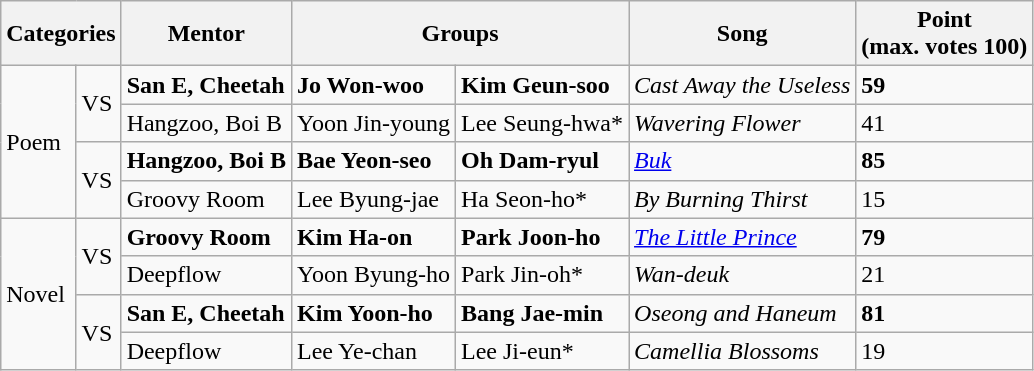<table class="wikitable">
<tr>
<th colspan="2">Categories</th>
<th>Mentor</th>
<th colspan="2">Groups</th>
<th>Song</th>
<th>Point<br>(max. votes 100)</th>
</tr>
<tr>
<td rowspan="4">Poem</td>
<td rowspan="2">VS</td>
<td><strong>San E, Cheetah</strong></td>
<td><strong>Jo Won-woo</strong></td>
<td><strong>Kim Geun-soo</strong></td>
<td><em>Cast Away the Useless</em></td>
<td><strong>59</strong></td>
</tr>
<tr>
<td>Hangzoo, Boi B</td>
<td>Yoon Jin-young</td>
<td>Lee Seung-hwa*</td>
<td><em>Wavering Flower</em></td>
<td>41</td>
</tr>
<tr>
<td rowspan="2">VS</td>
<td><strong>Hangzoo, Boi B</strong></td>
<td><strong>Bae Yeon-seo</strong></td>
<td><strong>Oh Dam-ryul</strong></td>
<td><a href='#'><em>Buk</em></a></td>
<td><strong>85</strong></td>
</tr>
<tr>
<td>Groovy Room</td>
<td>Lee Byung-jae</td>
<td>Ha Seon-ho*</td>
<td><em>By Burning Thirst</em></td>
<td>15</td>
</tr>
<tr>
<td rowspan="4">Novel</td>
<td rowspan="2">VS</td>
<td><strong>Groovy Room</strong></td>
<td><strong>Kim Ha-on</strong></td>
<td><strong>Park Joon-ho</strong></td>
<td><em><a href='#'>The Little Prince</a></em></td>
<td><strong>79</strong></td>
</tr>
<tr>
<td>Deepflow</td>
<td>Yoon Byung-ho</td>
<td>Park Jin-oh*</td>
<td><em>Wan-deuk</em></td>
<td>21</td>
</tr>
<tr>
<td rowspan="2">VS</td>
<td><strong>San E, Cheetah</strong></td>
<td><strong>Kim Yoon-ho</strong></td>
<td><strong>Bang Jae-min</strong></td>
<td><em>Oseong and Haneum</em></td>
<td><strong>81</strong></td>
</tr>
<tr>
<td>Deepflow</td>
<td>Lee Ye-chan</td>
<td>Lee Ji-eun*</td>
<td><em>Camellia Blossoms</em></td>
<td>19</td>
</tr>
</table>
